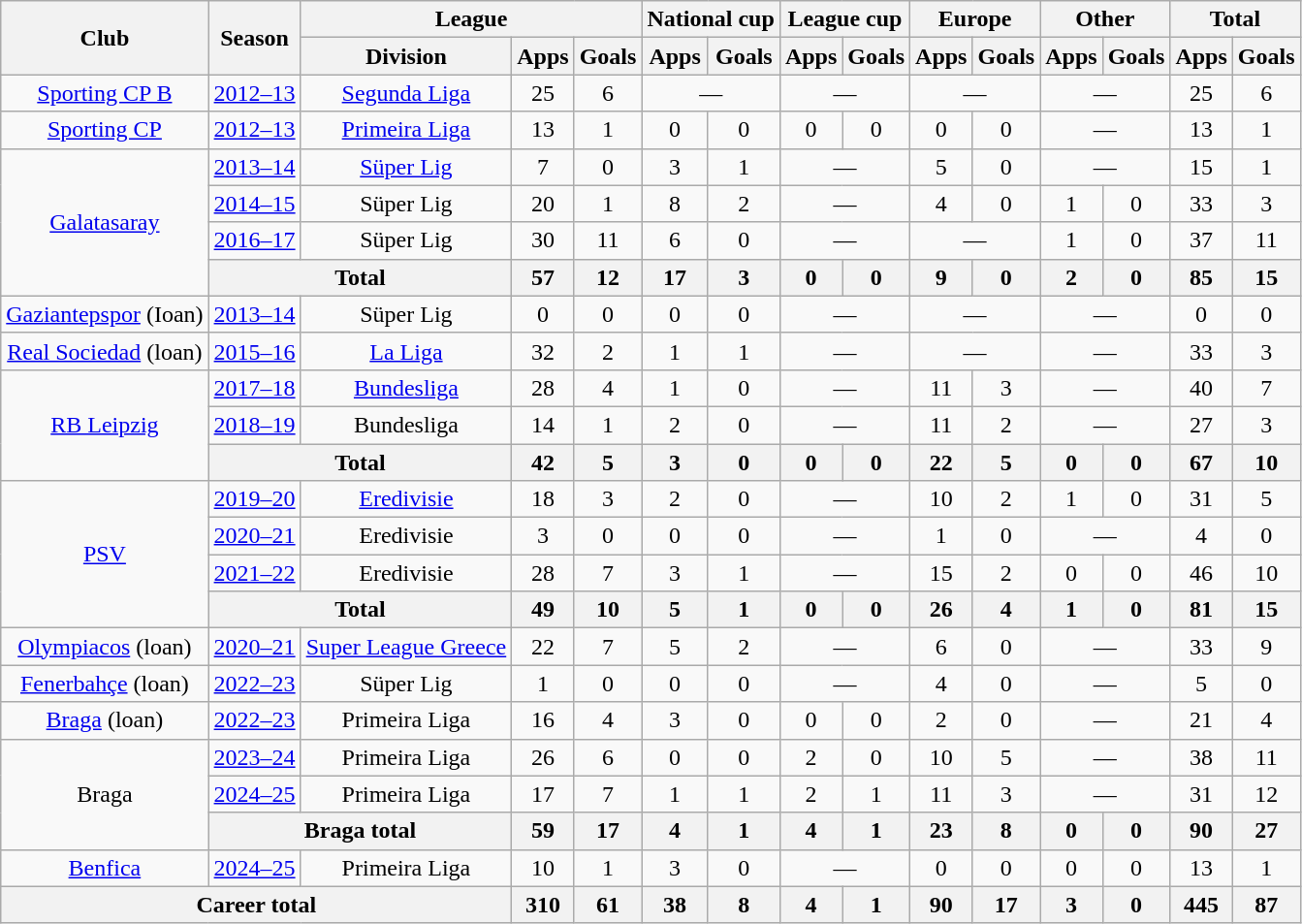<table class="wikitable" style="text-align:center">
<tr>
<th rowspan="2">Club</th>
<th rowspan="2">Season</th>
<th colspan="3">League</th>
<th colspan="2">National cup</th>
<th colspan="2">League cup</th>
<th colspan="2">Europe</th>
<th colspan="2">Other</th>
<th colspan="2">Total</th>
</tr>
<tr>
<th>Division</th>
<th>Apps</th>
<th>Goals</th>
<th>Apps</th>
<th>Goals</th>
<th>Apps</th>
<th>Goals</th>
<th>Apps</th>
<th>Goals</th>
<th>Apps</th>
<th>Goals</th>
<th>Apps</th>
<th>Goals</th>
</tr>
<tr>
<td><a href='#'>Sporting CP B</a></td>
<td><a href='#'>2012–13</a></td>
<td><a href='#'>Segunda Liga</a></td>
<td>25</td>
<td>6</td>
<td colspan="2">—</td>
<td colspan="2">—</td>
<td colspan="2">—</td>
<td colspan="2">—</td>
<td>25</td>
<td>6</td>
</tr>
<tr>
<td><a href='#'>Sporting CP</a></td>
<td><a href='#'>2012–13</a></td>
<td><a href='#'>Primeira Liga</a></td>
<td>13</td>
<td>1</td>
<td>0</td>
<td>0</td>
<td>0</td>
<td>0</td>
<td>0</td>
<td>0</td>
<td colspan="2">—</td>
<td>13</td>
<td>1</td>
</tr>
<tr>
<td rowspan="4"><a href='#'>Galatasaray</a></td>
<td><a href='#'>2013–14</a></td>
<td><a href='#'>Süper Lig</a></td>
<td>7</td>
<td>0</td>
<td>3</td>
<td>1</td>
<td colspan="2">—</td>
<td>5</td>
<td>0</td>
<td colspan="2">—</td>
<td>15</td>
<td>1</td>
</tr>
<tr>
<td><a href='#'>2014–15</a></td>
<td>Süper Lig</td>
<td>20</td>
<td>1</td>
<td>8</td>
<td>2</td>
<td colspan="2">—</td>
<td>4</td>
<td>0</td>
<td>1</td>
<td>0</td>
<td>33</td>
<td>3</td>
</tr>
<tr>
<td><a href='#'>2016–17</a></td>
<td>Süper Lig</td>
<td>30</td>
<td>11</td>
<td>6</td>
<td>0</td>
<td colspan="2">—</td>
<td colspan="2">—</td>
<td>1</td>
<td>0</td>
<td>37</td>
<td>11</td>
</tr>
<tr>
<th colspan="2">Total</th>
<th>57</th>
<th>12</th>
<th>17</th>
<th>3</th>
<th>0</th>
<th>0</th>
<th>9</th>
<th>0</th>
<th>2</th>
<th>0</th>
<th>85</th>
<th>15</th>
</tr>
<tr>
<td><a href='#'>Gaziantepspor</a> (Ioan)</td>
<td><a href='#'>2013–14</a></td>
<td>Süper Lig</td>
<td>0</td>
<td>0</td>
<td>0</td>
<td>0</td>
<td colspan="2">—</td>
<td colspan="2">—</td>
<td colspan="2">—</td>
<td>0</td>
<td>0</td>
</tr>
<tr>
<td><a href='#'>Real Sociedad</a> (loan)</td>
<td><a href='#'>2015–16</a></td>
<td><a href='#'>La Liga</a></td>
<td>32</td>
<td>2</td>
<td>1</td>
<td>1</td>
<td colspan="2">—</td>
<td colspan="2">—</td>
<td colspan="2">—</td>
<td>33</td>
<td>3</td>
</tr>
<tr>
<td rowspan="3"><a href='#'>RB Leipzig</a></td>
<td><a href='#'>2017–18</a></td>
<td><a href='#'>Bundesliga</a></td>
<td>28</td>
<td>4</td>
<td>1</td>
<td>0</td>
<td colspan="2">—</td>
<td>11</td>
<td>3</td>
<td colspan="2">—</td>
<td>40</td>
<td>7</td>
</tr>
<tr>
<td><a href='#'>2018–19</a></td>
<td>Bundesliga</td>
<td>14</td>
<td>1</td>
<td>2</td>
<td>0</td>
<td colspan="2">—</td>
<td>11</td>
<td>2</td>
<td colspan="2">—</td>
<td>27</td>
<td>3</td>
</tr>
<tr>
<th colspan="2">Total</th>
<th>42</th>
<th>5</th>
<th>3</th>
<th>0</th>
<th>0</th>
<th>0</th>
<th>22</th>
<th>5</th>
<th>0</th>
<th>0</th>
<th>67</th>
<th>10</th>
</tr>
<tr>
<td rowspan="4"><a href='#'>PSV</a></td>
<td><a href='#'>2019–20</a></td>
<td><a href='#'>Eredivisie</a></td>
<td>18</td>
<td>3</td>
<td>2</td>
<td>0</td>
<td colspan="2">—</td>
<td>10</td>
<td>2</td>
<td>1</td>
<td>0</td>
<td>31</td>
<td>5</td>
</tr>
<tr>
<td><a href='#'>2020–21</a></td>
<td>Eredivisie</td>
<td>3</td>
<td>0</td>
<td>0</td>
<td>0</td>
<td colspan="2">—</td>
<td>1</td>
<td>0</td>
<td colspan="2">—</td>
<td>4</td>
<td>0</td>
</tr>
<tr>
<td><a href='#'>2021–22</a></td>
<td>Eredivisie</td>
<td>28</td>
<td>7</td>
<td>3</td>
<td>1</td>
<td colspan="2">—</td>
<td>15</td>
<td>2</td>
<td>0</td>
<td>0</td>
<td>46</td>
<td>10</td>
</tr>
<tr>
<th colspan="2">Total</th>
<th>49</th>
<th>10</th>
<th>5</th>
<th>1</th>
<th>0</th>
<th>0</th>
<th>26</th>
<th>4</th>
<th>1</th>
<th>0</th>
<th>81</th>
<th>15</th>
</tr>
<tr>
<td><a href='#'>Olympiacos</a> (loan)</td>
<td><a href='#'>2020–21</a></td>
<td><a href='#'>Super League Greece</a></td>
<td>22</td>
<td>7</td>
<td>5</td>
<td>2</td>
<td colspan="2">—</td>
<td>6</td>
<td>0</td>
<td colspan="2">—</td>
<td>33</td>
<td>9</td>
</tr>
<tr>
<td><a href='#'>Fenerbahçe</a> (loan)</td>
<td><a href='#'>2022–23</a></td>
<td>Süper Lig</td>
<td>1</td>
<td>0</td>
<td>0</td>
<td>0</td>
<td colspan="2">—</td>
<td>4</td>
<td>0</td>
<td colspan="2">—</td>
<td>5</td>
<td>0</td>
</tr>
<tr>
<td><a href='#'>Braga</a> (loan)</td>
<td><a href='#'>2022–23</a></td>
<td>Primeira Liga</td>
<td>16</td>
<td>4</td>
<td>3</td>
<td>0</td>
<td>0</td>
<td>0</td>
<td>2</td>
<td>0</td>
<td colspan="2">—</td>
<td>21</td>
<td>4</td>
</tr>
<tr>
<td rowspan="3">Braga</td>
<td><a href='#'>2023–24</a></td>
<td>Primeira Liga</td>
<td>26</td>
<td>6</td>
<td>0</td>
<td>0</td>
<td>2</td>
<td>0</td>
<td>10</td>
<td>5</td>
<td colspan="2">—</td>
<td>38</td>
<td>11</td>
</tr>
<tr>
<td><a href='#'>2024–25</a></td>
<td>Primeira Liga</td>
<td>17</td>
<td>7</td>
<td>1</td>
<td>1</td>
<td>2</td>
<td>1</td>
<td>11</td>
<td>3</td>
<td colspan="2">—</td>
<td>31</td>
<td>12</td>
</tr>
<tr>
<th colspan="2">Braga total</th>
<th>59</th>
<th>17</th>
<th>4</th>
<th>1</th>
<th>4</th>
<th>1</th>
<th>23</th>
<th>8</th>
<th>0</th>
<th>0</th>
<th>90</th>
<th>27</th>
</tr>
<tr>
<td><a href='#'>Benfica</a></td>
<td><a href='#'>2024–25</a></td>
<td>Primeira Liga</td>
<td>10</td>
<td>1</td>
<td>3</td>
<td>0</td>
<td colspan="2">—</td>
<td>0</td>
<td>0</td>
<td>0</td>
<td>0</td>
<td>13</td>
<td>1</td>
</tr>
<tr>
<th colspan="3">Career total</th>
<th>310</th>
<th>61</th>
<th>38</th>
<th>8</th>
<th>4</th>
<th>1</th>
<th>90</th>
<th>17</th>
<th>3</th>
<th>0</th>
<th>445</th>
<th>87</th>
</tr>
</table>
